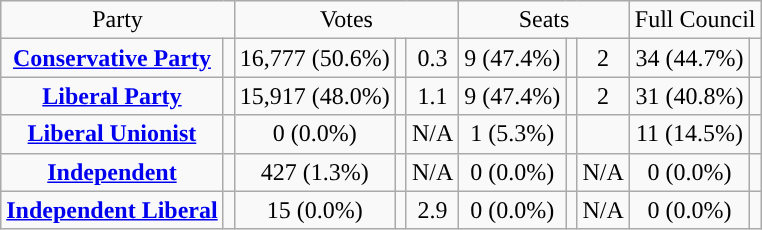<table class=wikitable style="text-align:center;">
<tr>
<td colspan=2>Party</td>
<td colspan=3>Votes</td>
<td colspan=3>Seats</td>
<td colspan=3>Full Council</td>
</tr>
<tr>
<td><strong><a href='#'>Conservative Party</a></strong></td>
<td style="background:"></td>
<td>16,777 (50.6%)</td>
<td></td>
<td> 0.3</td>
<td>9 (47.4%)</td>
<td></td>
<td> 2</td>
<td>34 (44.7%)</td>
<td></td>
</tr>
<tr>
<td><strong><a href='#'>Liberal Party</a></strong></td>
<td style="background:"></td>
<td>15,917 (48.0%)</td>
<td></td>
<td> 1.1</td>
<td>9 (47.4%)</td>
<td></td>
<td> 2</td>
<td>31 (40.8%)</td>
<td></td>
</tr>
<tr>
<td><strong><a href='#'>Liberal Unionist</a></strong></td>
<td style="background:"></td>
<td>0 (0.0%)</td>
<td></td>
<td>N/A</td>
<td>1 (5.3%)</td>
<td></td>
<td></td>
<td>11 (14.5%)</td>
<td></td>
</tr>
<tr>
<td><strong><a href='#'>Independent</a></strong></td>
<td style="background:"></td>
<td>427 (1.3%)</td>
<td></td>
<td>N/A</td>
<td>0 (0.0%)</td>
<td></td>
<td>N/A</td>
<td>0 (0.0%)</td>
<td></td>
</tr>
<tr>
<td><strong><a href='#'>Independent Liberal</a></strong></td>
<td style="background:"></td>
<td>15 (0.0%)</td>
<td></td>
<td> 2.9</td>
<td>0 (0.0%)</td>
<td></td>
<td>N/A</td>
<td>0 (0.0%)</td>
<td></td>
</tr>
</table>
